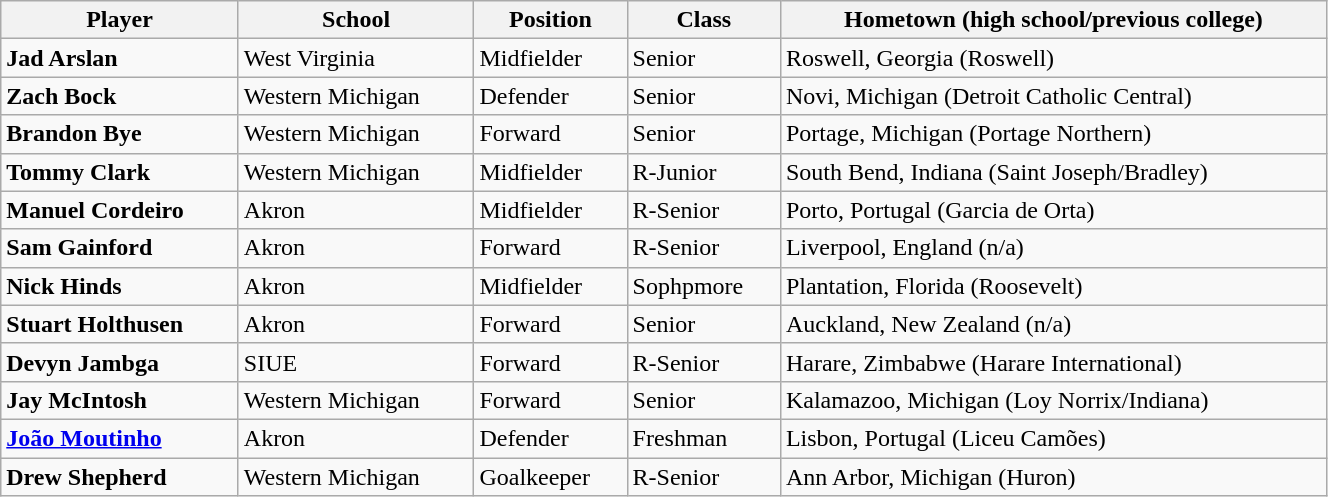<table class="wikitable sortable" style="text-align: left; width:70%">
<tr>
<th>Player</th>
<th>School</th>
<th>Position</th>
<th>Class</th>
<th>Hometown (high school/previous college)</th>
</tr>
<tr>
<td><strong>Jad Arslan</strong></td>
<td>West Virginia</td>
<td>Midfielder</td>
<td>Senior</td>
<td>Roswell, Georgia (Roswell)</td>
</tr>
<tr>
<td><strong>Zach Bock</strong></td>
<td>Western Michigan</td>
<td>Defender</td>
<td>Senior</td>
<td>Novi, Michigan (Detroit Catholic Central)</td>
</tr>
<tr>
<td><strong>Brandon Bye</strong></td>
<td>Western Michigan</td>
<td>Forward</td>
<td>Senior</td>
<td>Portage, Michigan (Portage Northern)</td>
</tr>
<tr>
<td><strong>Tommy Clark</strong></td>
<td>Western Michigan</td>
<td>Midfielder</td>
<td>R-Junior</td>
<td>South Bend, Indiana (Saint Joseph/Bradley)</td>
</tr>
<tr>
<td><strong>Manuel Cordeiro</strong></td>
<td>Akron</td>
<td>Midfielder</td>
<td>R-Senior</td>
<td>Porto, Portugal (Garcia de Orta)</td>
</tr>
<tr>
<td><strong>Sam Gainford</strong></td>
<td>Akron</td>
<td>Forward</td>
<td>R-Senior</td>
<td>Liverpool, England (n/a)</td>
</tr>
<tr>
<td><strong>Nick Hinds</strong></td>
<td>Akron</td>
<td>Midfielder</td>
<td>Sophpmore</td>
<td>Plantation, Florida (Roosevelt)</td>
</tr>
<tr>
<td><strong>Stuart Holthusen</strong></td>
<td>Akron</td>
<td>Forward</td>
<td>Senior</td>
<td>Auckland, New Zealand (n/a)</td>
</tr>
<tr>
<td><strong>Devyn Jambga</strong></td>
<td>SIUE</td>
<td>Forward</td>
<td>R-Senior</td>
<td>Harare, Zimbabwe (Harare International)</td>
</tr>
<tr>
<td><strong>Jay McIntosh</strong></td>
<td>Western Michigan</td>
<td>Forward</td>
<td>Senior</td>
<td>Kalamazoo, Michigan (Loy Norrix/Indiana)</td>
</tr>
<tr>
<td><strong><a href='#'>João Moutinho</a></strong></td>
<td>Akron</td>
<td>Defender</td>
<td>Freshman</td>
<td>Lisbon, Portugal (Liceu Camões)</td>
</tr>
<tr>
<td><strong>Drew Shepherd</strong></td>
<td>Western Michigan</td>
<td>Goalkeeper</td>
<td>R-Senior</td>
<td>Ann Arbor, Michigan (Huron)</td>
</tr>
</table>
